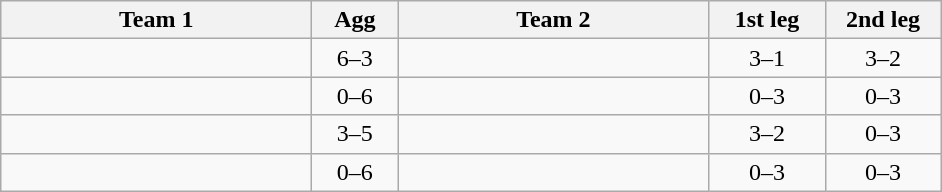<table class="wikitable" style="text-align:center">
<tr>
<th width=200>Team 1</th>
<th width=50>Agg</th>
<th width=200>Team 2</th>
<th width=70>1st leg</th>
<th width=70>2nd leg</th>
</tr>
<tr>
<td align=right><strong></strong></td>
<td>6–3</td>
<td align=left></td>
<td>3–1</td>
<td>3–2</td>
</tr>
<tr>
<td align=right></td>
<td>0–6</td>
<td align=left><strong></strong></td>
<td>0–3</td>
<td>0–3</td>
</tr>
<tr>
<td align=right></td>
<td>3–5</td>
<td align=left><strong></strong></td>
<td>3–2</td>
<td>0–3</td>
</tr>
<tr>
<td align=right></td>
<td>0–6</td>
<td align=left><strong></strong></td>
<td>0–3</td>
<td>0–3</td>
</tr>
</table>
